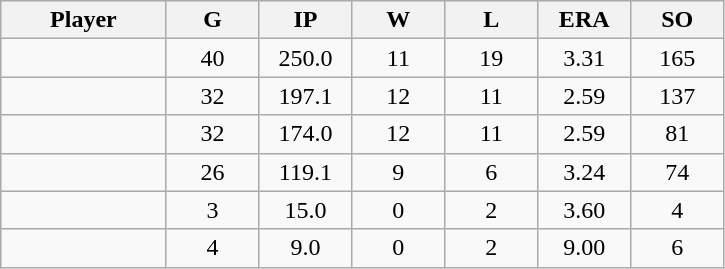<table class="wikitable sortable">
<tr>
<th bgcolor="#DDDDFF" width="16%">Player</th>
<th bgcolor="#DDDDFF" width="9%">G</th>
<th bgcolor="#DDDDFF" width="9%">IP</th>
<th bgcolor="#DDDDFF" width="9%">W</th>
<th bgcolor="#DDDDFF" width="9%">L</th>
<th bgcolor="#DDDDFF" width="9%">ERA</th>
<th bgcolor="#DDDDFF" width="9%">SO</th>
</tr>
<tr align="center">
<td></td>
<td>40</td>
<td>250.0</td>
<td>11</td>
<td>19</td>
<td>3.31</td>
<td>165</td>
</tr>
<tr align="center">
<td></td>
<td>32</td>
<td>197.1</td>
<td>12</td>
<td>11</td>
<td>2.59</td>
<td>137</td>
</tr>
<tr align="center">
<td></td>
<td>32</td>
<td>174.0</td>
<td>12</td>
<td>11</td>
<td>2.59</td>
<td>81</td>
</tr>
<tr align="center">
<td></td>
<td>26</td>
<td>119.1</td>
<td>9</td>
<td>6</td>
<td>3.24</td>
<td>74</td>
</tr>
<tr align="center">
<td></td>
<td>3</td>
<td>15.0</td>
<td>0</td>
<td>2</td>
<td>3.60</td>
<td>4</td>
</tr>
<tr align="center">
<td></td>
<td>4</td>
<td>9.0</td>
<td>0</td>
<td>2</td>
<td>9.00</td>
<td>6</td>
</tr>
</table>
